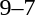<table style="text-align:center">
<tr>
<th width=200></th>
<th width=100></th>
<th width=200></th>
</tr>
<tr>
<td align=right><strong></strong></td>
<td>9–7</td>
<td align=left></td>
</tr>
</table>
